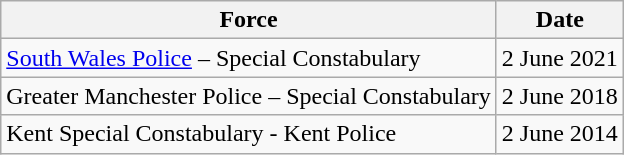<table class="wikitable">
<tr>
<th>Force</th>
<th>Date</th>
</tr>
<tr>
<td><a href='#'>South Wales Police</a> – Special Constabulary</td>
<td>2 June 2021</td>
</tr>
<tr>
<td>Greater Manchester Police – Special Constabulary</td>
<td>2 June 2018</td>
</tr>
<tr>
<td>Kent Special Constabulary - Kent Police</td>
<td>2 June 2014</td>
</tr>
</table>
